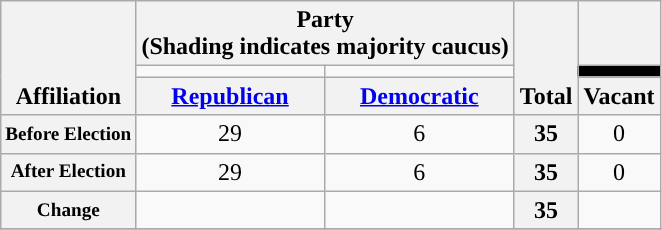<table class=wikitable style="text-align:center">
<tr style="vertical-align:bottom;">
<th rowspan=3>Affiliation</th>
<th colspan=2>Party <div>(Shading indicates majority caucus)</div></th>
<th rowspan=3>Total</th>
<th></th>
</tr>
<tr style="height:5px">
<td style="background-color:"></td>
<td style="background-color:"></td>
<td style="background: black"></td>
</tr>
<tr>
<th><a href='#'>Republican</a></th>
<th><a href='#'>Democratic</a></th>
<th>Vacant</th>
</tr>
<tr>
<th nowrap style="font-size:80%">Before Election</th>
<td>29</td>
<td>6</td>
<th>35</th>
<td>0</td>
</tr>
<tr>
<th nowrap style="font-size:80%">After Election</th>
<td>29</td>
<td>6</td>
<th>35</th>
<td>0</td>
</tr>
<tr>
<th nowrap style="font-size:80%">Change</th>
<td></td>
<td></td>
<th>35</th>
<td></td>
</tr>
<tr>
</tr>
</table>
